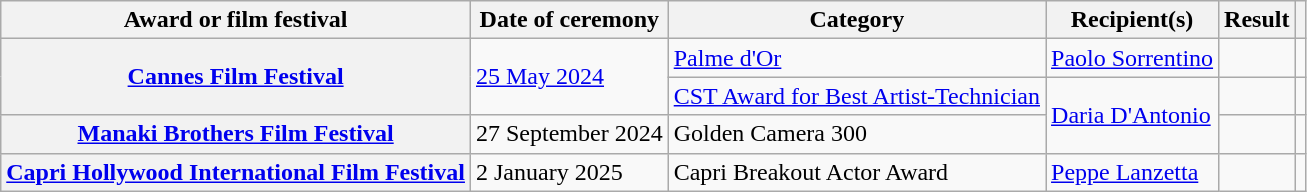<table class="wikitable sortable plainrowheaders">
<tr>
<th scope="col">Award or film festival</th>
<th scope="col">Date of ceremony</th>
<th scope="col">Category</th>
<th scope="col">Recipient(s)</th>
<th scope="col">Result</th>
<th scope="col" class="unsortable"></th>
</tr>
<tr>
<th rowspan="2" scope="row"><a href='#'>Cannes Film Festival</a></th>
<td rowspan="2"><a href='#'>25 May 2024</a></td>
<td><a href='#'>Palme d'Or</a></td>
<td><a href='#'>Paolo Sorrentino</a></td>
<td></td>
<td align="center"></td>
</tr>
<tr>
<td><a href='#'>CST Award for Best Artist-Technician</a></td>
<td rowspan="2"><a href='#'>Daria D'Antonio</a></td>
<td></td>
<td align="center"></td>
</tr>
<tr>
<th scope="row"><a href='#'>Manaki Brothers Film Festival</a></th>
<td>27 September 2024</td>
<td>Golden Camera 300</td>
<td></td>
<td align="center"></td>
</tr>
<tr>
<th scope="row"><a href='#'>Capri Hollywood International Film Festival</a></th>
<td>2 January 2025</td>
<td>Capri Breakout Actor Award</td>
<td><a href='#'>Peppe Lanzetta</a></td>
<td></td>
<td align="center"></td>
</tr>
</table>
